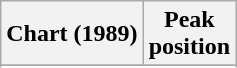<table class="wikitable sortable plainrowheaders">
<tr>
<th>Chart (1989)</th>
<th>Peak<br>position</th>
</tr>
<tr>
</tr>
<tr>
</tr>
</table>
